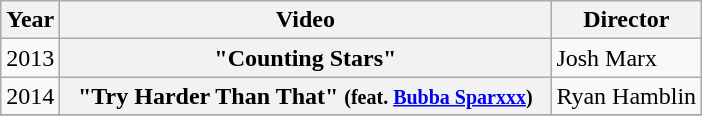<table class="wikitable plainrowheaders">
<tr>
<th>Year</th>
<th style="width:20em;">Video</th>
<th>Director</th>
</tr>
<tr>
<td>2013</td>
<th scope="row">"Counting Stars"</th>
<td>Josh Marx</td>
</tr>
<tr>
<td>2014</td>
<th scope="row">"Try Harder Than That" <small>(feat. <a href='#'>Bubba Sparxxx</a>)</small></th>
<td>Ryan Hamblin</td>
</tr>
<tr>
</tr>
</table>
